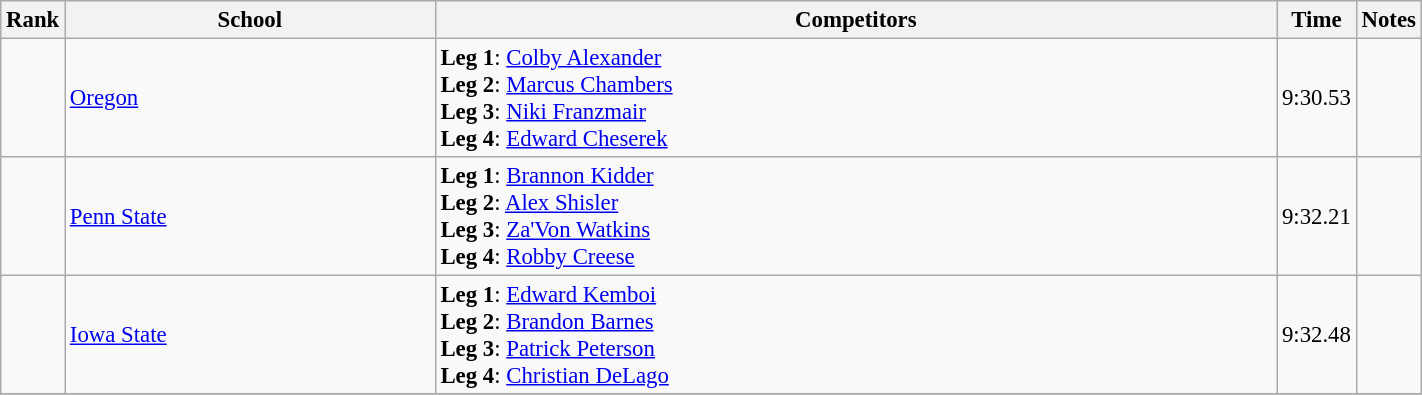<table class="wikitable sortable" width=75% style="text-align:center; font-size:95%">
<tr>
<th width=15>Rank</th>
<th width=300>School</th>
<th width=700>Competitors</th>
<th width=15>Time</th>
<th width=15>Notes</th>
</tr>
<tr>
<td></td>
<td align=left><a href='#'>Oregon</a></td>
<td align=left><strong>Leg 1</strong>: <a href='#'>Colby Alexander</a> <br> <strong>Leg 2</strong>: <a href='#'>Marcus Chambers</a> <br> <strong>Leg 3</strong>: <a href='#'>Niki Franzmair</a> <br> <strong>Leg 4</strong>: <a href='#'>Edward Cheserek</a></td>
<td>9:30.53</td>
<td></td>
</tr>
<tr>
<td></td>
<td align=left><a href='#'>Penn State</a></td>
<td align=left><strong>Leg 1</strong>: <a href='#'>Brannon Kidder</a> <br> <strong>Leg 2</strong>: <a href='#'>Alex Shisler</a> <br> <strong>Leg 3</strong>: <a href='#'>Za'Von Watkins</a> <br> <strong>Leg 4</strong>: <a href='#'>Robby Creese</a></td>
<td>9:32.21</td>
<td></td>
</tr>
<tr>
<td></td>
<td align=left><a href='#'>Iowa State</a></td>
<td align=left><strong>Leg 1</strong>: <a href='#'>Edward Kemboi</a> <br> <strong>Leg 2</strong>: <a href='#'>Brandon Barnes</a> <br> <strong>Leg 3</strong>: <a href='#'>Patrick Peterson</a> <br> <strong>Leg 4</strong>: <a href='#'>Christian DeLago</a></td>
<td>9:32.48</td>
<td></td>
</tr>
<tr>
</tr>
</table>
